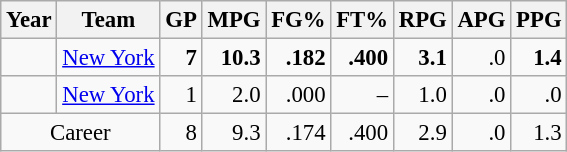<table class="wikitable sortable" style="font-size:95%; text-align:right;">
<tr>
<th>Year</th>
<th>Team</th>
<th>GP</th>
<th>MPG</th>
<th>FG%</th>
<th>FT%</th>
<th>RPG</th>
<th>APG</th>
<th>PPG</th>
</tr>
<tr>
<td style="text-align:left;"></td>
<td style="text-align:left;"><a href='#'>New York</a></td>
<td><strong>7</strong></td>
<td><strong>10.3</strong></td>
<td><strong>.182</strong></td>
<td><strong>.400</strong></td>
<td><strong>3.1</strong></td>
<td>.0</td>
<td><strong>1.4</strong></td>
</tr>
<tr>
<td style="text-align:left;"></td>
<td style="text-align:left;"><a href='#'>New York</a></td>
<td>1</td>
<td>2.0</td>
<td>.000</td>
<td>–</td>
<td>1.0</td>
<td>.0</td>
<td>.0</td>
</tr>
<tr class="sortbottom">
<td style="text-align:center;" colspan="2">Career</td>
<td>8</td>
<td>9.3</td>
<td>.174</td>
<td>.400</td>
<td>2.9</td>
<td>.0</td>
<td>1.3</td>
</tr>
</table>
